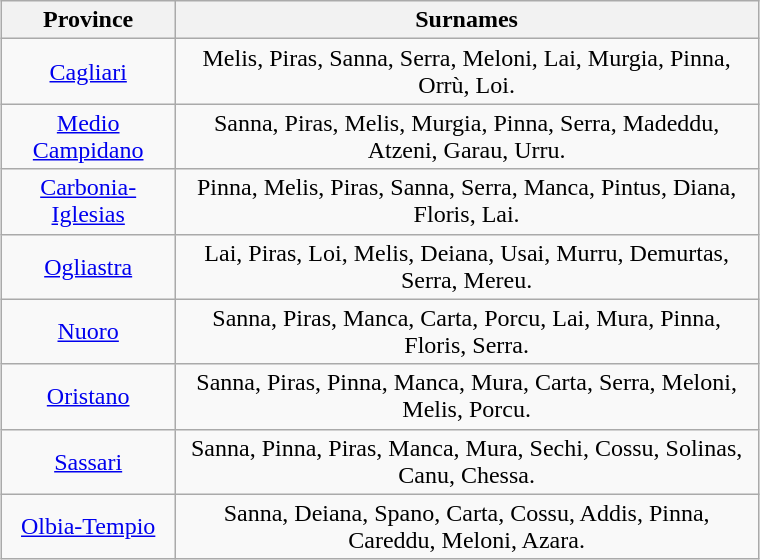<table class="wikitable" style="width:40%;margin:auto;clear:both;text-align:center;">
<tr>
<th>Province</th>
<th>Surnames</th>
</tr>
<tr>
<td><a href='#'>Cagliari</a></td>
<td>Melis, Piras, Sanna, Serra, Meloni, Lai, Murgia, Pinna, Orrù, Loi.</td>
</tr>
<tr>
<td><a href='#'>Medio Campidano</a></td>
<td>Sanna, Piras, Melis, Murgia, Pinna, Serra, Madeddu, Atzeni, Garau, Urru.</td>
</tr>
<tr>
<td><a href='#'>Carbonia-Iglesias</a></td>
<td>Pinna, Melis, Piras, Sanna, Serra, Manca, Pintus, Diana, Floris, Lai.</td>
</tr>
<tr>
<td><a href='#'>Ogliastra</a></td>
<td>Lai, Piras, Loi, Melis, Deiana, Usai, Murru, Demurtas, Serra, Mereu.</td>
</tr>
<tr>
<td><a href='#'>Nuoro</a></td>
<td>Sanna, Piras, Manca, Carta, Porcu, Lai, Mura, Pinna, Floris, Serra.</td>
</tr>
<tr>
<td><a href='#'>Oristano</a></td>
<td>Sanna, Piras, Pinna, Manca, Mura, Carta, Serra, Meloni, Melis, Porcu.</td>
</tr>
<tr>
<td><a href='#'>Sassari</a></td>
<td>Sanna, Pinna, Piras, Manca, Mura, Sechi, Cossu, Solinas, Canu, Chessa.</td>
</tr>
<tr>
<td><a href='#'>Olbia-Tempio</a></td>
<td>Sanna, Deiana, Spano, Carta, Cossu, Addis, Pinna, Careddu, Meloni, Azara.</td>
</tr>
</table>
